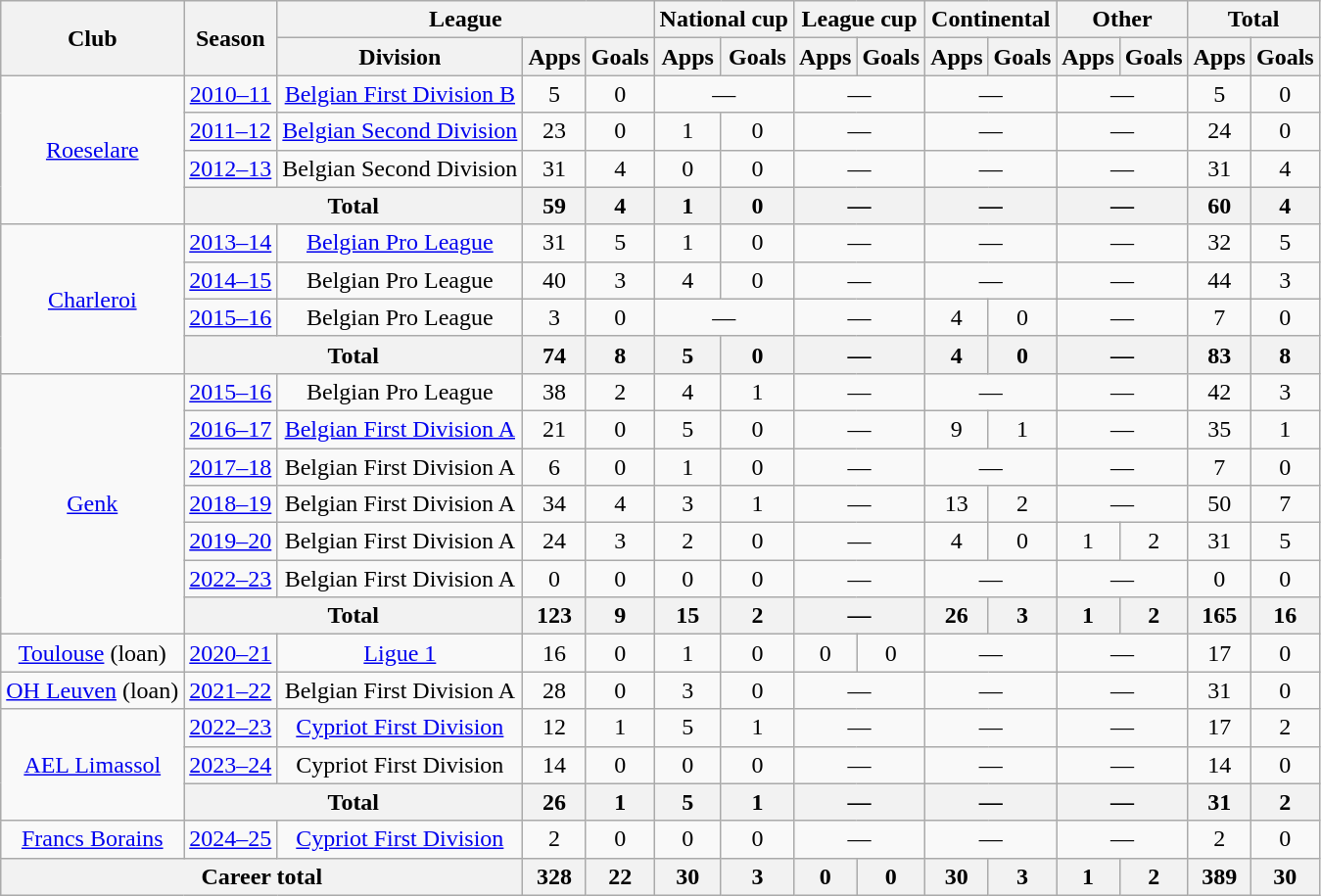<table class=wikitable style=text-align:center>
<tr>
<th rowspan="2">Club</th>
<th rowspan="2">Season</th>
<th colspan="3">League</th>
<th colspan="2">National cup</th>
<th colspan="2">League cup</th>
<th colspan="2">Continental</th>
<th colspan="2">Other</th>
<th colspan="2">Total</th>
</tr>
<tr>
<th>Division</th>
<th>Apps</th>
<th>Goals</th>
<th>Apps</th>
<th>Goals</th>
<th>Apps</th>
<th>Goals</th>
<th>Apps</th>
<th>Goals</th>
<th>Apps</th>
<th>Goals</th>
<th>Apps</th>
<th>Goals</th>
</tr>
<tr>
<td rowspan="4"><a href='#'>Roeselare</a></td>
<td><a href='#'>2010–11</a></td>
<td><a href='#'>Belgian First Division B</a></td>
<td>5</td>
<td>0</td>
<td colspan="2">—</td>
<td colspan="2">—</td>
<td colspan="2">—</td>
<td colspan="2">—</td>
<td>5</td>
<td>0</td>
</tr>
<tr>
<td><a href='#'>2011–12</a></td>
<td><a href='#'>Belgian Second Division</a></td>
<td>23</td>
<td>0</td>
<td>1</td>
<td>0</td>
<td colspan="2">—</td>
<td colspan="2">—</td>
<td colspan="2">—</td>
<td>24</td>
<td>0</td>
</tr>
<tr>
<td><a href='#'>2012–13</a></td>
<td>Belgian Second Division</td>
<td>31</td>
<td>4</td>
<td>0</td>
<td>0</td>
<td colspan="2">—</td>
<td colspan="2">—</td>
<td colspan="2">—</td>
<td>31</td>
<td>4</td>
</tr>
<tr>
<th colspan="2">Total</th>
<th>59</th>
<th>4</th>
<th>1</th>
<th>0</th>
<th colspan="2">—</th>
<th colspan="2">—</th>
<th colspan="2">—</th>
<th>60</th>
<th>4</th>
</tr>
<tr>
<td rowspan="4"><a href='#'>Charleroi</a></td>
<td><a href='#'>2013–14</a></td>
<td><a href='#'>Belgian Pro League</a></td>
<td>31</td>
<td>5</td>
<td>1</td>
<td>0</td>
<td colspan="2">—</td>
<td colspan="2">—</td>
<td colspan="2">—</td>
<td>32</td>
<td>5</td>
</tr>
<tr>
<td><a href='#'>2014–15</a></td>
<td>Belgian Pro League</td>
<td>40</td>
<td>3</td>
<td>4</td>
<td>0</td>
<td colspan="2">—</td>
<td colspan="2">—</td>
<td colspan="2">—</td>
<td>44</td>
<td>3</td>
</tr>
<tr>
<td><a href='#'>2015–16</a></td>
<td>Belgian Pro League</td>
<td>3</td>
<td>0</td>
<td colspan="2">—</td>
<td colspan="2">—</td>
<td>4</td>
<td>0</td>
<td colspan="2">—</td>
<td>7</td>
<td>0</td>
</tr>
<tr>
<th colspan="2">Total</th>
<th>74</th>
<th>8</th>
<th>5</th>
<th>0</th>
<th colspan="2">—</th>
<th>4</th>
<th>0</th>
<th colspan="2">—</th>
<th>83</th>
<th>8</th>
</tr>
<tr>
<td rowspan="7"><a href='#'>Genk</a></td>
<td><a href='#'>2015–16</a></td>
<td>Belgian Pro League</td>
<td>38</td>
<td>2</td>
<td>4</td>
<td>1</td>
<td colspan="2">—</td>
<td colspan="2">—</td>
<td colspan="2">—</td>
<td>42</td>
<td>3</td>
</tr>
<tr>
<td><a href='#'>2016–17</a></td>
<td><a href='#'>Belgian First Division A</a></td>
<td>21</td>
<td>0</td>
<td>5</td>
<td>0</td>
<td colspan="2">—</td>
<td>9</td>
<td>1</td>
<td colspan="2">—</td>
<td>35</td>
<td>1</td>
</tr>
<tr>
<td><a href='#'>2017–18</a></td>
<td>Belgian First Division A</td>
<td>6</td>
<td>0</td>
<td>1</td>
<td>0</td>
<td colspan="2">—</td>
<td colspan="2">—</td>
<td colspan="2">—</td>
<td>7</td>
<td>0</td>
</tr>
<tr>
<td><a href='#'>2018–19</a></td>
<td>Belgian First Division A</td>
<td>34</td>
<td>4</td>
<td>3</td>
<td>1</td>
<td colspan="2">—</td>
<td>13</td>
<td>2</td>
<td colspan="2">—</td>
<td>50</td>
<td>7</td>
</tr>
<tr>
<td><a href='#'>2019–20</a></td>
<td>Belgian First Division A</td>
<td>24</td>
<td>3</td>
<td>2</td>
<td>0</td>
<td colspan="2">—</td>
<td>4</td>
<td>0</td>
<td>1</td>
<td>2</td>
<td>31</td>
<td>5</td>
</tr>
<tr>
<td><a href='#'>2022–23</a></td>
<td>Belgian First Division A</td>
<td>0</td>
<td>0</td>
<td>0</td>
<td>0</td>
<td colspan="2">—</td>
<td colspan="2">—</td>
<td colspan="2">—</td>
<td>0</td>
<td>0</td>
</tr>
<tr>
<th colspan="2">Total</th>
<th>123</th>
<th>9</th>
<th>15</th>
<th>2</th>
<th colspan="2">—</th>
<th>26</th>
<th>3</th>
<th>1</th>
<th>2</th>
<th>165</th>
<th>16</th>
</tr>
<tr>
<td><a href='#'>Toulouse</a> (loan)</td>
<td><a href='#'>2020–21</a></td>
<td><a href='#'>Ligue 1</a></td>
<td>16</td>
<td>0</td>
<td>1</td>
<td>0</td>
<td>0</td>
<td>0</td>
<td colspan="2">—</td>
<td colspan="2">—</td>
<td>17</td>
<td>0</td>
</tr>
<tr>
<td><a href='#'>OH Leuven</a> (loan)</td>
<td><a href='#'>2021–22</a></td>
<td>Belgian First Division A</td>
<td>28</td>
<td>0</td>
<td>3</td>
<td>0</td>
<td colspan="2">—</td>
<td colspan="2">—</td>
<td colspan="2">—</td>
<td>31</td>
<td>0</td>
</tr>
<tr>
<td rowspan="3"><a href='#'>AEL Limassol</a></td>
<td><a href='#'>2022–23</a></td>
<td><a href='#'>Cypriot First Division</a></td>
<td>12</td>
<td>1</td>
<td>5</td>
<td>1</td>
<td colspan="2">—</td>
<td colspan="2">—</td>
<td colspan="2">—</td>
<td>17</td>
<td>2</td>
</tr>
<tr>
<td><a href='#'>2023–24</a></td>
<td>Cypriot First Division</td>
<td>14</td>
<td>0</td>
<td>0</td>
<td>0</td>
<td colspan="2">—</td>
<td colspan="2">—</td>
<td colspan="2">—</td>
<td>14</td>
<td>0</td>
</tr>
<tr>
<th colspan="2">Total</th>
<th>26</th>
<th>1</th>
<th>5</th>
<th>1</th>
<th colspan="2">—</th>
<th colspan="2">—</th>
<th colspan="2">—</th>
<th>31</th>
<th>2</th>
</tr>
<tr>
<td rowspan="1"><a href='#'>Francs Borains</a></td>
<td><a href='#'>2024–25</a></td>
<td><a href='#'>Cypriot First Division</a></td>
<td>2</td>
<td>0</td>
<td>0</td>
<td>0</td>
<td colspan="2">—</td>
<td colspan="2">—</td>
<td colspan="2">—</td>
<td>2</td>
<td>0</td>
</tr>
<tr>
<th colspan="3">Career total</th>
<th>328</th>
<th>22</th>
<th>30</th>
<th>3</th>
<th>0</th>
<th>0</th>
<th>30</th>
<th>3</th>
<th>1</th>
<th>2</th>
<th>389</th>
<th>30</th>
</tr>
</table>
